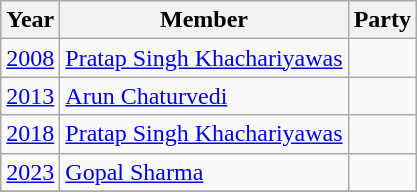<table class="wikitable sortable">
<tr>
<th>Year</th>
<th>Member</th>
<th colspan="2">Party</th>
</tr>
<tr>
<td><a href='#'>2008</a></td>
<td><a href='#'>Pratap Singh Khachariyawas</a></td>
<td></td>
</tr>
<tr>
<td><a href='#'>2013</a></td>
<td><a href='#'>Arun Chaturvedi</a></td>
<td></td>
</tr>
<tr>
<td><a href='#'>2018</a></td>
<td><a href='#'>Pratap Singh Khachariyawas</a></td>
<td></td>
</tr>
<tr>
<td><a href='#'>2023</a></td>
<td><a href='#'>Gopal Sharma</a></td>
<td></td>
</tr>
<tr>
</tr>
</table>
